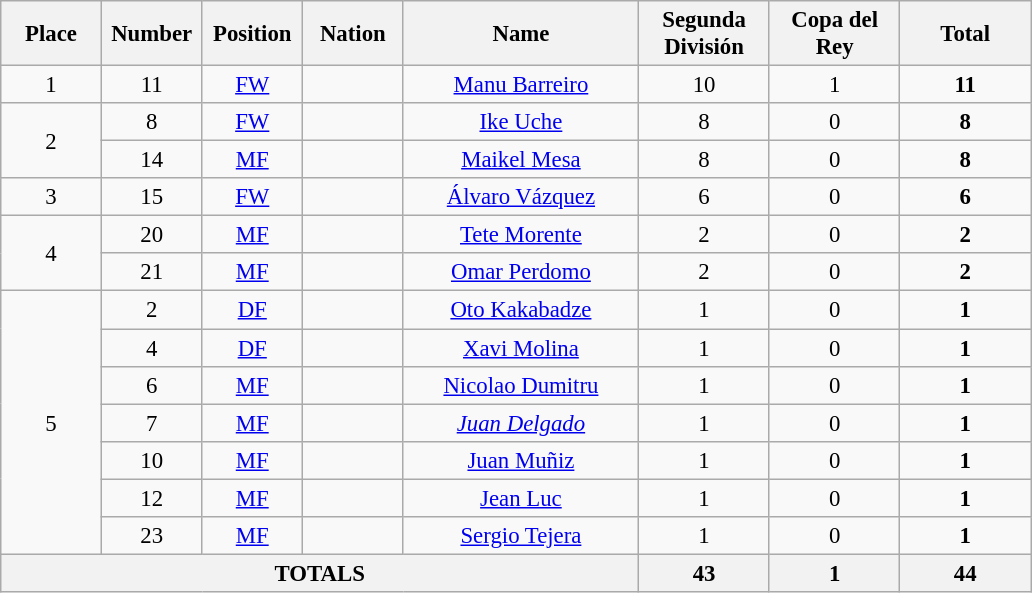<table class="wikitable" style="font-size: 95%; text-align: center;">
<tr>
<th width=60>Place</th>
<th width=60>Number</th>
<th width=60>Position</th>
<th width=60>Nation</th>
<th width=150>Name</th>
<th width=80>Segunda División</th>
<th width=80>Copa del Rey</th>
<th width=80>Total</th>
</tr>
<tr>
<td>1</td>
<td>11</td>
<td><a href='#'>FW</a></td>
<td></td>
<td><a href='#'>Manu Barreiro</a></td>
<td>10</td>
<td>1</td>
<td><strong>11</strong></td>
</tr>
<tr>
<td rowspan="2">2</td>
<td>8</td>
<td><a href='#'>FW</a></td>
<td></td>
<td><a href='#'>Ike Uche</a></td>
<td>8</td>
<td>0</td>
<td><strong>8</strong></td>
</tr>
<tr>
<td>14</td>
<td><a href='#'>MF</a></td>
<td></td>
<td><a href='#'>Maikel Mesa</a></td>
<td>8</td>
<td>0</td>
<td><strong>8</strong></td>
</tr>
<tr>
<td>3</td>
<td>15</td>
<td><a href='#'>FW</a></td>
<td></td>
<td><a href='#'>Álvaro Vázquez</a></td>
<td>6</td>
<td>0</td>
<td><strong>6</strong></td>
</tr>
<tr>
<td rowspan="2">4</td>
<td>20</td>
<td><a href='#'>MF</a></td>
<td></td>
<td><a href='#'>Tete Morente</a></td>
<td>2</td>
<td>0</td>
<td><strong>2</strong></td>
</tr>
<tr>
<td>21</td>
<td><a href='#'>MF</a></td>
<td></td>
<td><a href='#'>Omar Perdomo</a></td>
<td>2</td>
<td>0</td>
<td><strong>2</strong></td>
</tr>
<tr>
<td rowspan="7">5</td>
<td>2</td>
<td><a href='#'>DF</a></td>
<td></td>
<td><a href='#'>Oto Kakabadze</a></td>
<td>1</td>
<td>0</td>
<td><strong>1</strong></td>
</tr>
<tr>
<td>4</td>
<td><a href='#'>DF</a></td>
<td></td>
<td><a href='#'>Xavi Molina</a></td>
<td>1</td>
<td>0</td>
<td><strong>1</strong></td>
</tr>
<tr>
<td>6</td>
<td><a href='#'>MF</a></td>
<td></td>
<td><a href='#'>Nicolao Dumitru</a></td>
<td>1</td>
<td>0</td>
<td><strong>1</strong></td>
</tr>
<tr>
<td>7</td>
<td><a href='#'>MF</a></td>
<td></td>
<td><em><a href='#'>Juan Delgado</a></em></td>
<td>1</td>
<td>0</td>
<td><strong>1</strong></td>
</tr>
<tr>
<td>10</td>
<td><a href='#'>MF</a></td>
<td></td>
<td><a href='#'>Juan Muñiz</a></td>
<td>1</td>
<td>0</td>
<td><strong>1</strong></td>
</tr>
<tr>
<td>12</td>
<td><a href='#'>MF</a></td>
<td></td>
<td><a href='#'>Jean Luc</a></td>
<td>1</td>
<td>0</td>
<td><strong>1</strong></td>
</tr>
<tr>
<td>23</td>
<td><a href='#'>MF</a></td>
<td></td>
<td><a href='#'>Sergio Tejera</a></td>
<td>1</td>
<td>0</td>
<td><strong>1</strong></td>
</tr>
<tr>
<th colspan="5">TOTALS</th>
<th>43</th>
<th>1</th>
<th>44</th>
</tr>
</table>
